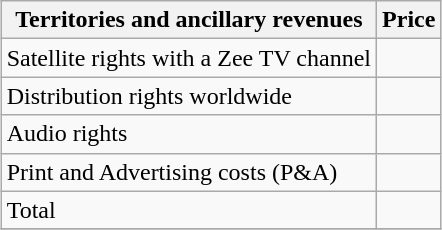<table class="wikitable sortable"  style="margin:auto; margin:auto;">
<tr>
<th>Territories and ancillary revenues</th>
<th>Price</th>
</tr>
<tr>
<td>Satellite rights with a Zee TV channel</td>
<td></td>
</tr>
<tr>
<td>Distribution rights worldwide</td>
<td></td>
</tr>
<tr>
<td>Audio rights</td>
<td></td>
</tr>
<tr>
<td>Print and Advertising costs (P&A)</td>
<td></td>
</tr>
<tr>
<td>Total</td>
<td></td>
</tr>
<tr>
</tr>
</table>
